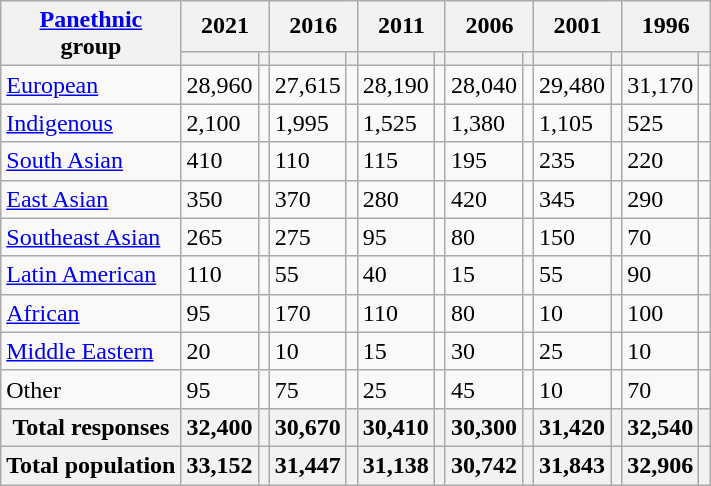<table class="wikitable collapsible sortable">
<tr>
<th rowspan="2"><a href='#'>Panethnic</a><br>group</th>
<th colspan="2">2021</th>
<th colspan="2">2016</th>
<th colspan="2">2011</th>
<th colspan="2">2006</th>
<th colspan="2">2001</th>
<th colspan="2">1996</th>
</tr>
<tr>
<th><a href='#'></a></th>
<th></th>
<th></th>
<th></th>
<th></th>
<th></th>
<th></th>
<th></th>
<th></th>
<th></th>
<th></th>
<th></th>
</tr>
<tr>
<td><a href='#'>European</a></td>
<td>28,960</td>
<td></td>
<td>27,615</td>
<td></td>
<td>28,190</td>
<td></td>
<td>28,040</td>
<td></td>
<td>29,480</td>
<td></td>
<td>31,170</td>
<td></td>
</tr>
<tr>
<td><a href='#'>Indigenous</a></td>
<td>2,100</td>
<td></td>
<td>1,995</td>
<td></td>
<td>1,525</td>
<td></td>
<td>1,380</td>
<td></td>
<td>1,105</td>
<td></td>
<td>525</td>
<td></td>
</tr>
<tr>
<td><a href='#'>South Asian</a></td>
<td>410</td>
<td></td>
<td>110</td>
<td></td>
<td>115</td>
<td></td>
<td>195</td>
<td></td>
<td>235</td>
<td></td>
<td>220</td>
<td></td>
</tr>
<tr>
<td><a href='#'>East Asian</a></td>
<td>350</td>
<td></td>
<td>370</td>
<td></td>
<td>280</td>
<td></td>
<td>420</td>
<td></td>
<td>345</td>
<td></td>
<td>290</td>
<td></td>
</tr>
<tr>
<td><a href='#'>Southeast Asian</a></td>
<td>265</td>
<td></td>
<td>275</td>
<td></td>
<td>95</td>
<td></td>
<td>80</td>
<td></td>
<td>150</td>
<td></td>
<td>70</td>
<td></td>
</tr>
<tr>
<td><a href='#'>Latin American</a></td>
<td>110</td>
<td></td>
<td>55</td>
<td></td>
<td>40</td>
<td></td>
<td>15</td>
<td></td>
<td>55</td>
<td></td>
<td>90</td>
<td></td>
</tr>
<tr>
<td><a href='#'>African</a></td>
<td>95</td>
<td></td>
<td>170</td>
<td></td>
<td>110</td>
<td></td>
<td>80</td>
<td></td>
<td>10</td>
<td></td>
<td>100</td>
<td></td>
</tr>
<tr>
<td><a href='#'>Middle Eastern</a></td>
<td>20</td>
<td></td>
<td>10</td>
<td></td>
<td>15</td>
<td></td>
<td>30</td>
<td></td>
<td>25</td>
<td></td>
<td>10</td>
<td></td>
</tr>
<tr>
<td>Other</td>
<td>95</td>
<td></td>
<td>75</td>
<td></td>
<td>25</td>
<td></td>
<td>45</td>
<td></td>
<td>10</td>
<td></td>
<td>70</td>
<td></td>
</tr>
<tr>
<th>Total responses</th>
<th>32,400</th>
<th></th>
<th>30,670</th>
<th></th>
<th>30,410</th>
<th></th>
<th>30,300</th>
<th></th>
<th>31,420</th>
<th></th>
<th>32,540</th>
<th></th>
</tr>
<tr>
<th>Total population</th>
<th>33,152</th>
<th></th>
<th>31,447</th>
<th></th>
<th>31,138</th>
<th></th>
<th>30,742</th>
<th></th>
<th>31,843</th>
<th></th>
<th>32,906</th>
<th></th>
</tr>
</table>
